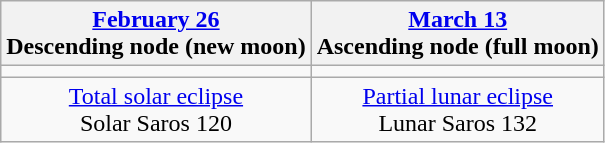<table class="wikitable">
<tr>
<th><a href='#'>February 26</a><br>Descending node (new moon)<br></th>
<th><a href='#'>March 13</a><br>Ascending node (full moon)<br></th>
</tr>
<tr>
<td></td>
<td></td>
</tr>
<tr align=center>
<td><a href='#'>Total solar eclipse</a><br>Solar Saros 120</td>
<td><a href='#'>Partial lunar eclipse</a><br>Lunar Saros 132</td>
</tr>
</table>
